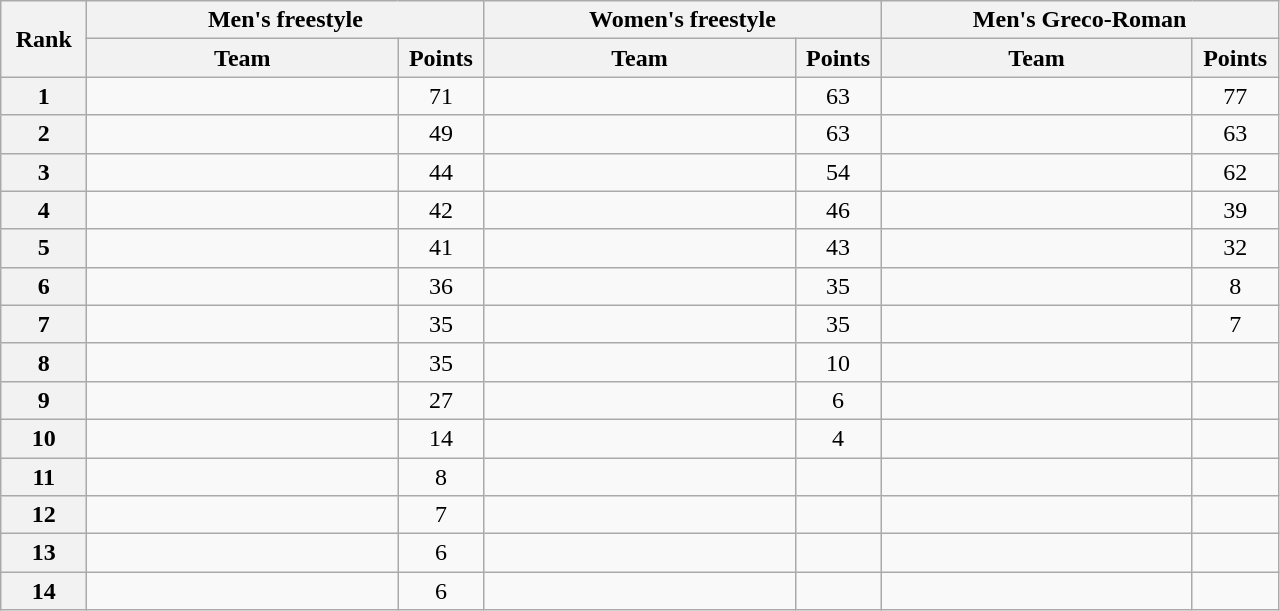<table class="wikitable" style="text-align:center;">
<tr>
<th width=50 rowspan="2">Rank</th>
<th colspan="2">Men's freestyle</th>
<th colspan="2">Women's freestyle</th>
<th colspan="2">Men's Greco-Roman</th>
</tr>
<tr>
<th width=200>Team</th>
<th width=50>Points</th>
<th width=200>Team</th>
<th width=50>Points</th>
<th width=200>Team</th>
<th width=50>Points</th>
</tr>
<tr>
<th>1</th>
<td align=left></td>
<td>71</td>
<td align=left></td>
<td>63</td>
<td align=left></td>
<td>77</td>
</tr>
<tr>
<th>2</th>
<td align=left></td>
<td>49</td>
<td align=left></td>
<td>63</td>
<td align=left></td>
<td>63</td>
</tr>
<tr>
<th>3</th>
<td align=left></td>
<td>44</td>
<td align=left></td>
<td>54</td>
<td align=left></td>
<td>62</td>
</tr>
<tr>
<th>4</th>
<td align=left></td>
<td>42</td>
<td align=left></td>
<td>46</td>
<td align=left></td>
<td>39</td>
</tr>
<tr>
<th>5</th>
<td align=left></td>
<td>41</td>
<td align=left></td>
<td>43</td>
<td align=left></td>
<td>32</td>
</tr>
<tr>
<th>6</th>
<td align=left></td>
<td>36</td>
<td align=left></td>
<td>35</td>
<td align=left></td>
<td>8</td>
</tr>
<tr>
<th>7</th>
<td align=left></td>
<td>35</td>
<td align=left></td>
<td>35</td>
<td align=left></td>
<td>7</td>
</tr>
<tr>
<th>8</th>
<td align=left></td>
<td>35</td>
<td align=left></td>
<td>10</td>
<td></td>
<td></td>
</tr>
<tr>
<th>9</th>
<td align=left></td>
<td>27</td>
<td align=left></td>
<td>6</td>
<td></td>
<td></td>
</tr>
<tr>
<th>10</th>
<td align=left></td>
<td>14</td>
<td align=left></td>
<td>4</td>
<td></td>
<td></td>
</tr>
<tr>
<th>11</th>
<td align=left></td>
<td>8</td>
<td></td>
<td></td>
<td></td>
<td></td>
</tr>
<tr>
<th>12</th>
<td align=left></td>
<td>7</td>
<td></td>
<td></td>
<td></td>
<td></td>
</tr>
<tr>
<th>13</th>
<td align=left></td>
<td>6</td>
<td></td>
<td></td>
<td></td>
<td></td>
</tr>
<tr>
<th>14</th>
<td align=left></td>
<td>6</td>
<td></td>
<td></td>
<td></td>
<td></td>
</tr>
</table>
